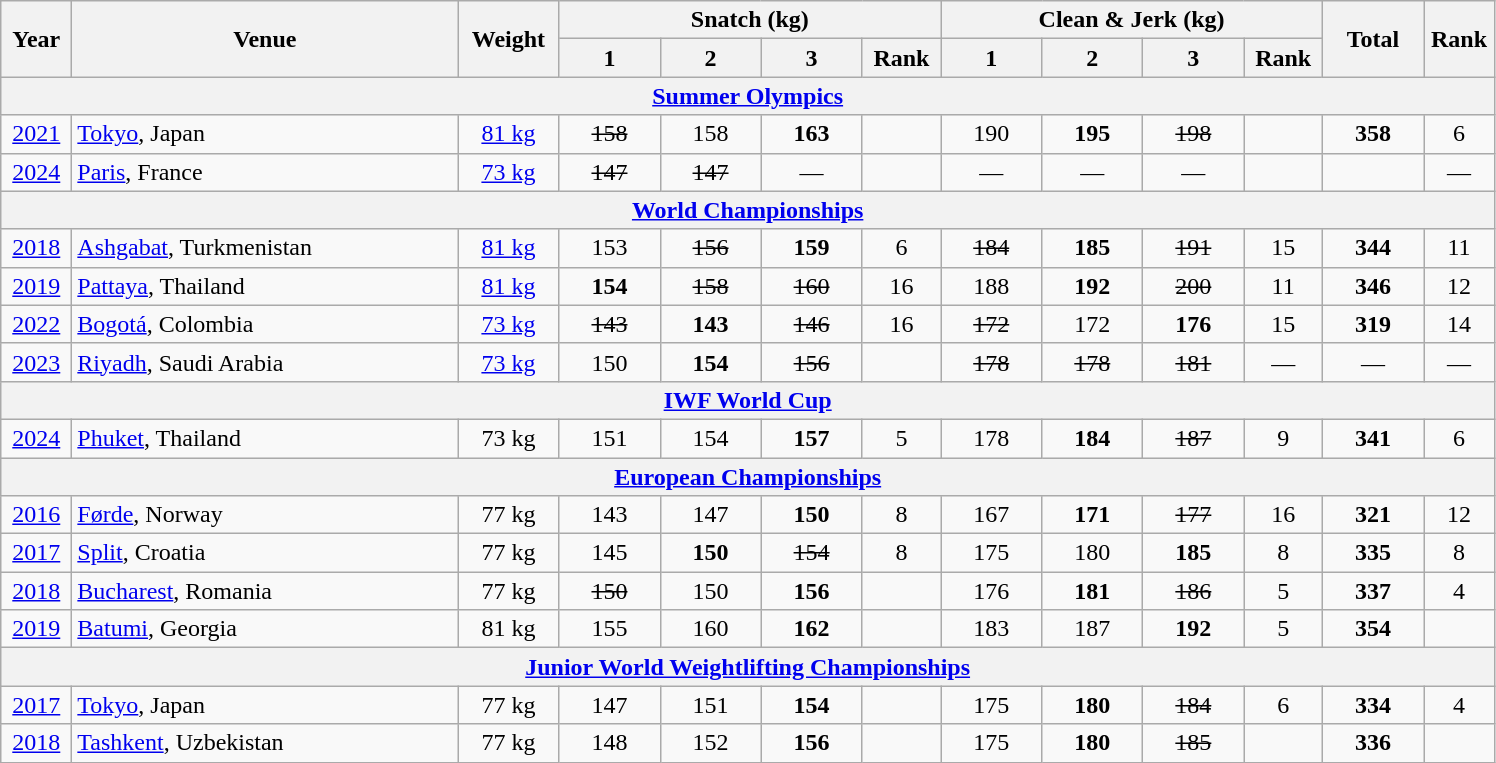<table class="wikitable" style="text-align:center;">
<tr>
<th rowspan=2 width=40>Year</th>
<th rowspan=2 width=250>Venue</th>
<th rowspan=2 width=60>Weight</th>
<th colspan=4>Snatch (kg)</th>
<th colspan=4>Clean & Jerk (kg)</th>
<th rowspan=2 width=60>Total</th>
<th rowspan=2 width=40>Rank</th>
</tr>
<tr>
<th width=60>1</th>
<th width=60>2</th>
<th width=60>3</th>
<th width=45>Rank</th>
<th width=60>1</th>
<th width=60>2</th>
<th width=60>3</th>
<th width=45>Rank</th>
</tr>
<tr>
<th colspan=13><a href='#'>Summer Olympics</a></th>
</tr>
<tr>
<td><a href='#'>2021</a></td>
<td align=left><a href='#'>Tokyo</a>, Japan</td>
<td><a href='#'>81 kg</a></td>
<td><s>158</s></td>
<td>158</td>
<td><strong>163</strong></td>
<td></td>
<td>190</td>
<td><strong>195</strong></td>
<td><s>198</s></td>
<td></td>
<td><strong>358</strong></td>
<td>6</td>
</tr>
<tr>
<td><a href='#'>2024</a></td>
<td align=left><a href='#'>Paris</a>, France</td>
<td><a href='#'>73 kg</a></td>
<td><s>147</s></td>
<td><s>147</s></td>
<td>—</td>
<td></td>
<td>—</td>
<td>—</td>
<td>—</td>
<td></td>
<td></td>
<td>—</td>
</tr>
<tr>
<th colspan=13><a href='#'>World Championships</a></th>
</tr>
<tr>
<td><a href='#'>2018</a></td>
<td align=left><a href='#'>Ashgabat</a>, Turkmenistan</td>
<td><a href='#'>81 kg</a></td>
<td>153</td>
<td><s>156 </s></td>
<td><strong>159</strong></td>
<td>6</td>
<td><s>184</s></td>
<td><strong>185</strong></td>
<td><s>191 </s></td>
<td>15</td>
<td><strong>344</strong></td>
<td>11</td>
</tr>
<tr>
<td><a href='#'>2019</a></td>
<td align=left><a href='#'>Pattaya</a>, Thailand</td>
<td><a href='#'>81 kg</a></td>
<td><strong>154</strong></td>
<td><s>158</s></td>
<td><s>160</s></td>
<td>16</td>
<td>188</td>
<td><strong>192</strong></td>
<td><s>200</s></td>
<td>11</td>
<td><strong>346</strong></td>
<td>12</td>
</tr>
<tr>
<td><a href='#'>2022</a></td>
<td align=left><a href='#'>Bogotá</a>, Colombia</td>
<td><a href='#'>73 kg</a></td>
<td><s>143</s></td>
<td><strong>143</strong></td>
<td><s>146</s></td>
<td>16</td>
<td><s>172</s></td>
<td>172</td>
<td><strong>176</strong></td>
<td>15</td>
<td><strong>319</strong></td>
<td>14</td>
</tr>
<tr>
<td><a href='#'>2023</a></td>
<td align=left><a href='#'>Riyadh</a>, Saudi Arabia</td>
<td><a href='#'>73 kg</a></td>
<td>150</td>
<td><strong>154</strong></td>
<td><s>156</s></td>
<td></td>
<td><s>178</s></td>
<td><s>178</s></td>
<td><s>181</s></td>
<td>—</td>
<td>—</td>
<td>—</td>
</tr>
<tr>
<th colspan=13><a href='#'>IWF World Cup</a></th>
</tr>
<tr>
<td><a href='#'>2024</a></td>
<td align=left><a href='#'> Phuket</a>, Thailand</td>
<td>73 kg</td>
<td>151</td>
<td>154</td>
<td><strong>157</strong></td>
<td>5</td>
<td>178</td>
<td><strong>184</strong></td>
<td><s>187</s></td>
<td>9</td>
<td><strong>341</strong></td>
<td>6</td>
</tr>
<tr>
<th colspan=13><a href='#'>European Championships</a></th>
</tr>
<tr>
<td><a href='#'>2016</a></td>
<td align=left><a href='#'>Førde</a>, Norway</td>
<td>77 kg</td>
<td>143</td>
<td>147</td>
<td><strong>150</strong></td>
<td>8</td>
<td>167</td>
<td><strong>171</strong></td>
<td><s>177</s></td>
<td>16</td>
<td><strong>321</strong></td>
<td>12</td>
</tr>
<tr>
<td><a href='#'>2017</a></td>
<td align=left><a href='#'>Split</a>, Croatia</td>
<td>77 kg</td>
<td>145</td>
<td><strong>150</strong></td>
<td><s>154</s></td>
<td>8</td>
<td>175</td>
<td>180</td>
<td><strong>185</strong></td>
<td>8</td>
<td><strong>335</strong></td>
<td>8</td>
</tr>
<tr>
<td><a href='#'>2018</a></td>
<td align=left><a href='#'>Bucharest</a>, Romania</td>
<td>77 kg</td>
<td><s>150</s></td>
<td>150</td>
<td><strong>156</strong></td>
<td><strong></strong></td>
<td>176</td>
<td><strong>181</strong></td>
<td><s>186</s></td>
<td>5</td>
<td><strong>337</strong></td>
<td>4</td>
</tr>
<tr>
<td><a href='#'>2019</a></td>
<td align=left><a href='#'>Batumi</a>, Georgia</td>
<td>81 kg</td>
<td>155</td>
<td>160</td>
<td><strong>162</strong></td>
<td></td>
<td>183</td>
<td>187</td>
<td><strong>192</strong></td>
<td>5</td>
<td><strong>354</strong></td>
<td></td>
</tr>
<tr>
<th colspan=13><a href='#'>Junior World Weightlifting Championships</a></th>
</tr>
<tr>
<td><a href='#'>2017</a></td>
<td align=left><a href='#'>Tokyo</a>, Japan</td>
<td>77 kg</td>
<td>147</td>
<td>151</td>
<td><strong>154</strong></td>
<td></td>
<td>175</td>
<td><strong>180</strong></td>
<td><s>184</s></td>
<td>6</td>
<td><strong>334</strong></td>
<td>4</td>
</tr>
<tr>
<td><a href='#'>2018</a></td>
<td align=left><a href='#'>Tashkent</a>, Uzbekistan</td>
<td>77 kg</td>
<td>148</td>
<td>152</td>
<td><strong>156</strong></td>
<td></td>
<td>175</td>
<td><strong>180</strong></td>
<td><s>185</s></td>
<td></td>
<td><strong>336</strong></td>
<td></td>
</tr>
</table>
